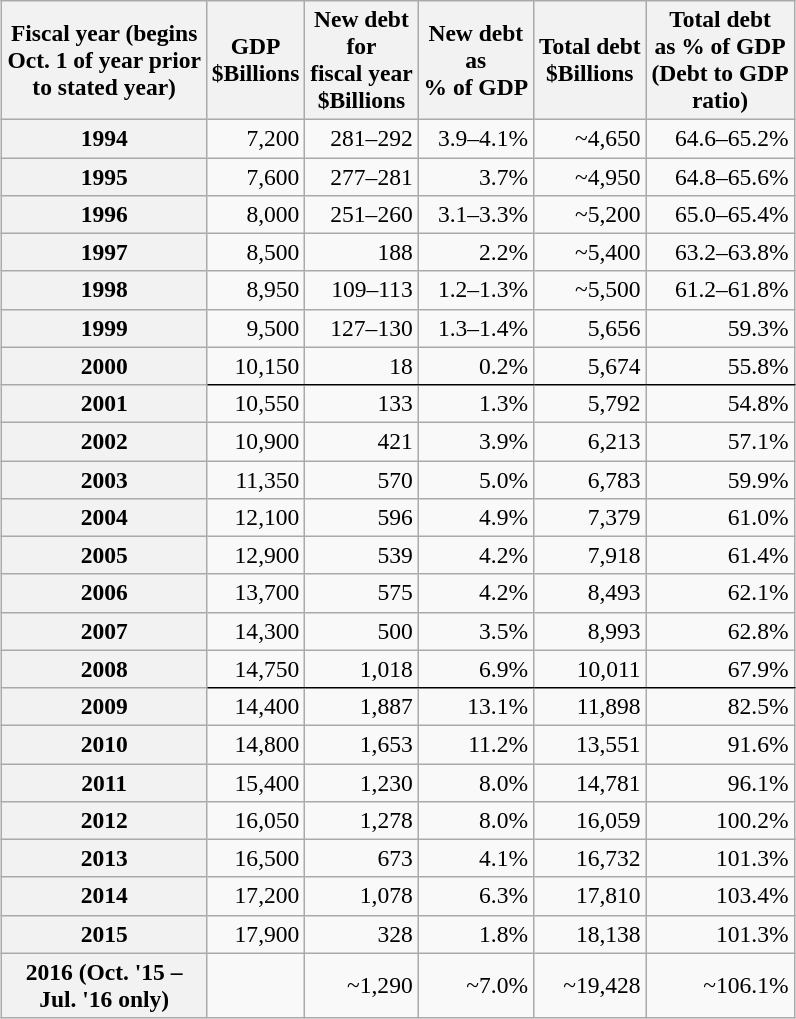<table class="wikitable"  style="font-size:98%; margin:auto;">
<tr>
<th>Fiscal year (begins <br>Oct. 1 of year prior<br>to stated year)</th>
<th>GDP<br>$Billions</th>
<th>New debt<br>for<br>fiscal year<br>$Billions</th>
<th>New debt<br>as<br>% of GDP</th>
<th>Total debt<br>$Billions</th>
<th>Total debt<br>as % of GDP<br>(Debt to GDP<br>ratio)</th>
</tr>
<tr>
<th>1994</th>
<td align="right">7,200</td>
<td align="right">281–292</td>
<td style="text-align:right;">3.9–4.1%</td>
<td align="right">~4,650</td>
<td align="right">64.6–65.2%</td>
</tr>
<tr>
<th>1995</th>
<td align="right">7,600</td>
<td align="right">277–281</td>
<td style="text-align:right;">3.7%</td>
<td align="right">~4,950</td>
<td align="right">64.8–65.6%</td>
</tr>
<tr>
<th>1996</th>
<td align="right">8,000</td>
<td align="right">251–260</td>
<td style="text-align:right;">3.1–3.3%</td>
<td align="right">~5,200</td>
<td align="right">65.0–65.4%</td>
</tr>
<tr>
<th>1997</th>
<td align="right">8,500</td>
<td align="right">188</td>
<td style="text-align:right;">2.2%</td>
<td align="right">~5,400</td>
<td align="right">63.2–63.8%</td>
</tr>
<tr>
<th>1998</th>
<td align="right">8,950</td>
<td align="right">109–113</td>
<td style="text-align:right;">1.2–1.3%</td>
<td align="right">~5,500</td>
<td align="right">61.2–61.8%</td>
</tr>
<tr>
<th>1999</th>
<td align="right">9,500</td>
<td align="right">127–130</td>
<td style="text-align:right;">1.3–1.4%</td>
<td align="right">5,656</td>
<td align="right">59.3%</td>
</tr>
<tr>
<th>2000</th>
<td style="border-bottom:1px solid black; text-align:right;">10,150</td>
<td style="border-bottom:1px solid black; text-align:right;">18</td>
<td style="border-bottom:1px solid black; text-align:right;">0.2%</td>
<td style="border-bottom:1px solid black; text-align:right;">5,674</td>
<td style="text-align:right; border-bottom:1px solid black;">55.8%</td>
</tr>
<tr>
<th>2001</th>
<td align="right">10,550</td>
<td align="right">133</td>
<td style="text-align:right;">1.3%</td>
<td align="right">5,792</td>
<td align="right">54.8%</td>
</tr>
<tr>
<th>2002</th>
<td align="right">10,900</td>
<td align="right">421</td>
<td style="text-align:right;">3.9%</td>
<td align="right">6,213</td>
<td align="right">57.1%</td>
</tr>
<tr>
<th>2003</th>
<td align="right">11,350</td>
<td align="right">570</td>
<td style="text-align:right;">5.0%</td>
<td align="right">6,783</td>
<td align="right">59.9%</td>
</tr>
<tr>
<th>2004</th>
<td align="right">12,100</td>
<td align="right">596</td>
<td style="text-align:right;">4.9%</td>
<td align="right">7,379</td>
<td align="right">61.0%</td>
</tr>
<tr>
<th>2005</th>
<td align="right">12,900</td>
<td align="right">539</td>
<td style="text-align:right;">4.2%</td>
<td align="right">7,918</td>
<td align="right">61.4%</td>
</tr>
<tr>
<th>2006</th>
<td align="right">13,700</td>
<td align="right">575</td>
<td style="text-align:right;">4.2%</td>
<td align="right">8,493</td>
<td align="right">62.1%</td>
</tr>
<tr>
<th>2007</th>
<td align="right">14,300</td>
<td align="right">500</td>
<td style="text-align:right;">3.5%</td>
<td align="right">8,993</td>
<td align="right">62.8%</td>
</tr>
<tr>
<th>2008</th>
<td style="border-bottom:1px solid black; text-align:right;">14,750</td>
<td style="border-bottom:1px solid black; text-align:right;">1,018</td>
<td style="border-bottom:1px solid black; text-align:right;">6.9%</td>
<td style="border-bottom:1px solid black; text-align:right;">10,011</td>
<td style="border-bottom:1px solid black; text-align:right;">67.9%</td>
</tr>
<tr>
<th>2009</th>
<td align="right">14,400</td>
<td align="right">1,887</td>
<td style="text-align:right;">13.1%</td>
<td align="right">11,898</td>
<td align="right">82.5%</td>
</tr>
<tr>
<th>2010</th>
<td align="right">14,800</td>
<td align="right">1,653</td>
<td style="text-align:right;">11.2%</td>
<td align="right">13,551</td>
<td align="right">91.6%</td>
</tr>
<tr>
<th>2011</th>
<td align="right">15,400</td>
<td align="right">1,230</td>
<td style="text-align:right;">8.0%</td>
<td align="right">14,781</td>
<td align="right">96.1%</td>
</tr>
<tr>
<th>2012</th>
<td align="right">16,050</td>
<td align="right">1,278</td>
<td style="text-align:right;">8.0%</td>
<td align="right">16,059</td>
<td align="right">100.2%</td>
</tr>
<tr>
<th>2013</th>
<td align="right">16,500</td>
<td align="right">673</td>
<td style="text-align:right;">4.1%</td>
<td align="right">16,732</td>
<td align="right">101.3%</td>
</tr>
<tr>
<th>2014</th>
<td align="right">17,200</td>
<td align="right">1,078</td>
<td style="text-align:right;">6.3%</td>
<td align="right">17,810</td>
<td align="right">103.4%</td>
</tr>
<tr>
<th>2015</th>
<td align="right">17,900</td>
<td align="right">328</td>
<td style="text-align:right;">1.8%</td>
<td align="right">18,138</td>
<td align="right">101.3%</td>
</tr>
<tr>
<th>2016 (Oct. '15 – <br>Jul. '16 only)</th>
<td align="right"></td>
<td align="right">~1,290</td>
<td style="text-align:right;">~7.0%</td>
<td align="right">~19,428</td>
<td align="right">~106.1%</td>
</tr>
</table>
